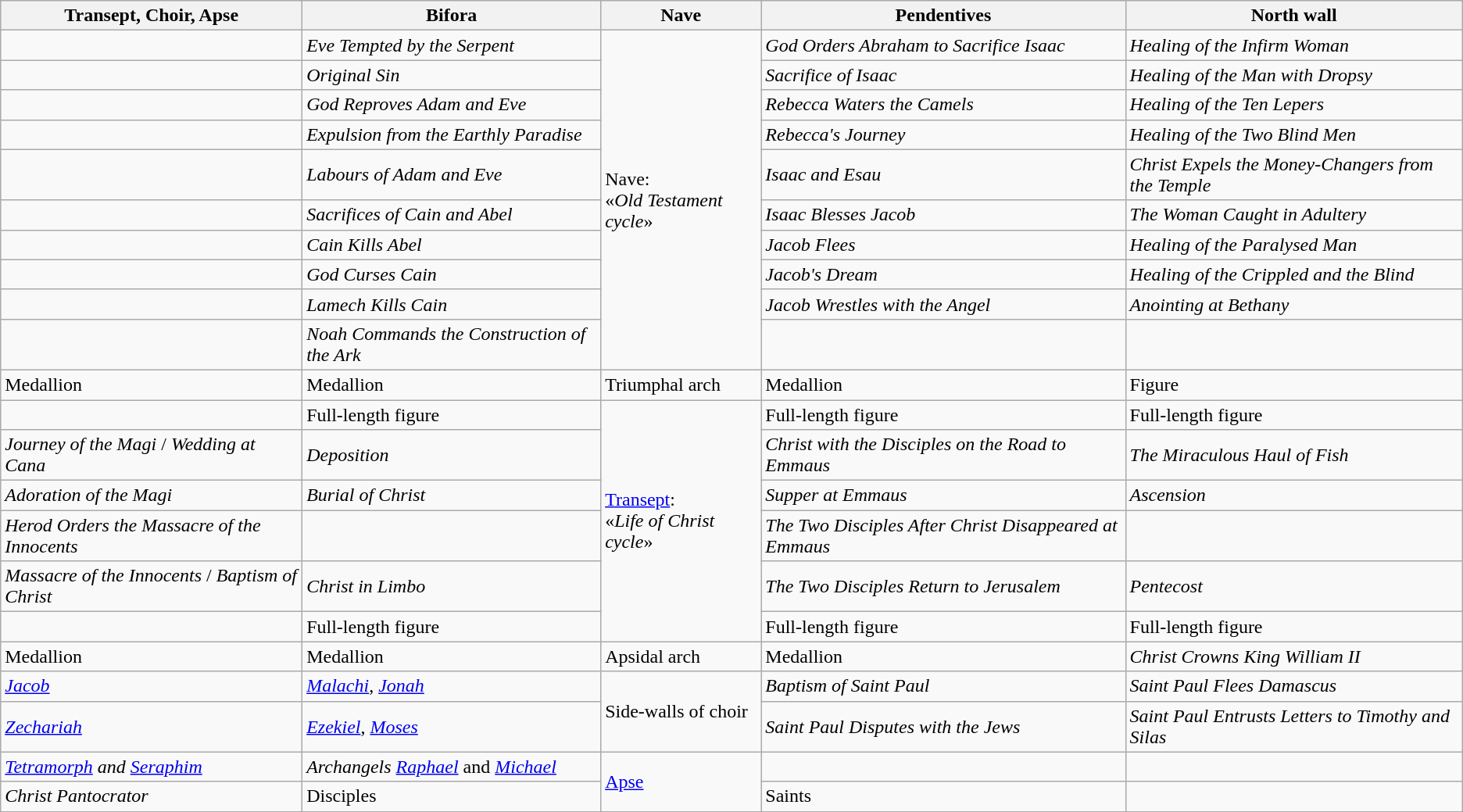<table class="wikitable">
<tr>
<th>Transept, Choir, Apse</th>
<th>Bifora</th>
<th>Nave</th>
<th>Pendentives</th>
<th>North wall</th>
</tr>
<tr>
<td></td>
<td><em>Eve Tempted by the Serpent</em></td>
<td rowspan="10">Nave: <br> «<em>Old Testament cycle</em>»</td>
<td><em>God Orders Abraham to Sacrifice Isaac</em></td>
<td><em>Healing of the Infirm Woman</em></td>
</tr>
<tr>
<td></td>
<td><em>Original Sin</em></td>
<td><em>Sacrifice of Isaac</em></td>
<td><em>Healing of the Man with Dropsy</em></td>
</tr>
<tr>
<td></td>
<td><em>God Reproves Adam and Eve</em></td>
<td><em>Rebecca Waters the Camels</em></td>
<td><em>Healing of the Ten Lepers</em></td>
</tr>
<tr>
<td></td>
<td><em>Expulsion from the Earthly Paradise</em></td>
<td><em>Rebecca's Journey</em></td>
<td><em>Healing of the Two Blind Men</em></td>
</tr>
<tr>
<td></td>
<td><em>Labours of Adam and Eve</em></td>
<td><em>Isaac and Esau</em></td>
<td><em>Christ Expels the Money-Changers from the Temple</em></td>
</tr>
<tr>
<td></td>
<td><em>Sacrifices of Cain and Abel</em></td>
<td><em>Isaac Blesses Jacob</em></td>
<td><em>The Woman Caught in Adultery</em></td>
</tr>
<tr>
<td></td>
<td><em>Cain Kills Abel</em></td>
<td><em>Jacob Flees</em></td>
<td><em>Healing of the Paralysed Man</em></td>
</tr>
<tr>
<td></td>
<td><em>God Curses Cain</em></td>
<td><em>Jacob's Dream</em></td>
<td><em>Healing of the Crippled and the Blind</em></td>
</tr>
<tr>
<td></td>
<td><em>Lamech Kills Cain</em></td>
<td><em>Jacob Wrestles with the Angel</em></td>
<td><em>Anointing at Bethany</em></td>
</tr>
<tr>
<td></td>
<td><em>Noah Commands the Construction of the Ark</em></td>
<td></td>
<td></td>
</tr>
<tr>
<td>Medallion</td>
<td>Medallion</td>
<td rowspan="1">Triumphal arch</td>
<td>Medallion</td>
<td>Figure</td>
</tr>
<tr>
<td></td>
<td>Full-length figure</td>
<td rowspan="6"><a href='#'>Transept</a>: <br> «<em>Life of Christ cycle</em>»</td>
<td>Full-length figure</td>
<td>Full-length figure</td>
</tr>
<tr>
<td><em>Journey of the Magi</em> / <em>Wedding at Cana</em></td>
<td><em>Deposition</em></td>
<td><em>Christ with the Disciples on the Road to Emmaus</em></td>
<td><em>The Miraculous Haul of Fish</em></td>
</tr>
<tr>
<td><em>Adoration of the Magi</em></td>
<td><em>Burial of Christ</em></td>
<td><em>Supper at Emmaus</em></td>
<td><em>Ascension</em></td>
</tr>
<tr>
<td><em>Herod Orders the Massacre of the Innocents</em></td>
<td></td>
<td><em>The Two Disciples After Christ Disappeared at Emmaus</em></td>
<td></td>
</tr>
<tr>
<td><em>Massacre of the Innocents</em> / <em>Baptism of Christ</em></td>
<td><em>Christ in Limbo</em></td>
<td><em>The Two Disciples Return to Jerusalem</em></td>
<td><em>Pentecost</em></td>
</tr>
<tr>
<td></td>
<td>Full-length figure</td>
<td>Full-length figure</td>
<td>Full-length figure</td>
</tr>
<tr>
<td>Medallion</td>
<td>Medallion</td>
<td rowspan="1">Apsidal arch</td>
<td>Medallion</td>
<td><em>Christ Crowns King William II</em></td>
</tr>
<tr>
<td><em><a href='#'>Jacob</a></em></td>
<td><em><a href='#'>Malachi</a></em>, <em><a href='#'>Jonah</a></em></td>
<td rowspan="2">Side-walls of choir</td>
<td><em>Baptism of Saint Paul</em></td>
<td><em>Saint Paul Flees Damascus</em></td>
</tr>
<tr>
<td><em><a href='#'>Zechariah</a></em></td>
<td><em><a href='#'>Ezekiel</a></em>, <em><a href='#'>Moses</a></em></td>
<td><em>Saint Paul Disputes with the Jews</em></td>
<td><em>Saint Paul Entrusts Letters to Timothy and Silas</em></td>
</tr>
<tr>
<td><em><a href='#'>Tetramorph</a> and <a href='#'>Seraphim</a></em></td>
<td><em>Archangels <a href='#'>Raphael</a></em> and <em><a href='#'>Michael</a></em></td>
<td rowspan="2"><a href='#'>Apse</a></td>
<td></td>
<td></td>
</tr>
<tr>
<td><em>Christ Pantocrator</em></td>
<td>Disciples</td>
<td>Saints</td>
<td></td>
</tr>
<tr>
</tr>
</table>
